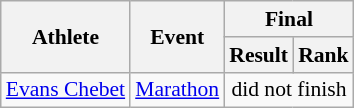<table class="wikitable"  style=font-size:90%>
<tr>
<th rowspan="2">Athlete</th>
<th rowspan="2">Event</th>
<th colspan="2">Final</th>
</tr>
<tr>
<th>Result</th>
<th>Rank</th>
</tr>
<tr style=text-align:center>
<td style=text-align:left><a href='#'>Evans Chebet</a></td>
<td style=text-align:left><a href='#'>Marathon</a></td>
<td colspan=2>did not finish</td>
</tr>
</table>
